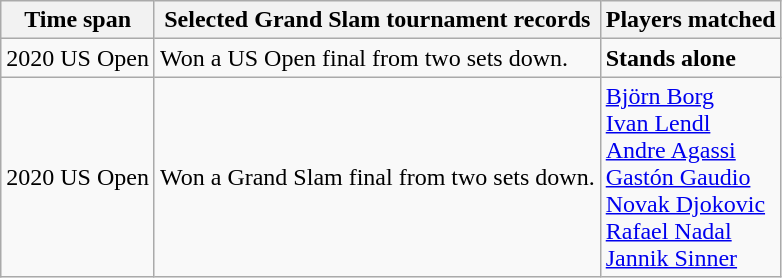<table class="wikitable collapsible collapsed">
<tr>
<th>Time span</th>
<th>Selected Grand Slam tournament records</th>
<th>Players matched</th>
</tr>
<tr>
<td>2020 US Open</td>
<td>Won a US Open final from two sets down.</td>
<td><strong>Stands alone</strong></td>
</tr>
<tr>
<td>2020 US Open</td>
<td>Won a Grand Slam final from two sets down.</td>
<td><a href='#'>Björn Borg</a><br><a href='#'>Ivan Lendl</a><br><a href='#'>Andre Agassi</a><br><a href='#'>Gastón Gaudio</a><br><a href='#'>Novak Djokovic</a><br><a href='#'>Rafael Nadal</a><br><a href='#'>Jannik Sinner</a></td>
</tr>
</table>
